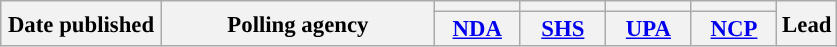<table class="wikitable sortable" style="text-align:center;font-size:95%;line-height:16px">
<tr>
<th rowspan="2" width="100px">Date published</th>
<th rowspan="2" width="175px">Polling agency</th>
<th style="background:"></th>
<th style="background:"></th>
<th style="background:"></th>
<th style="background:"></th>
<th rowspan="2">Lead</th>
</tr>
<tr>
<th class="unsortable" width="50px"><a href='#'>NDA</a></th>
<th class="unsortable" width="50px"><a href='#'>SHS</a></th>
<th class="unsortable" width="50px"><a href='#'>UPA</a></th>
<th class="unsortable" width="50px"><a href='#'>NCP</a></th>
</tr>
</table>
